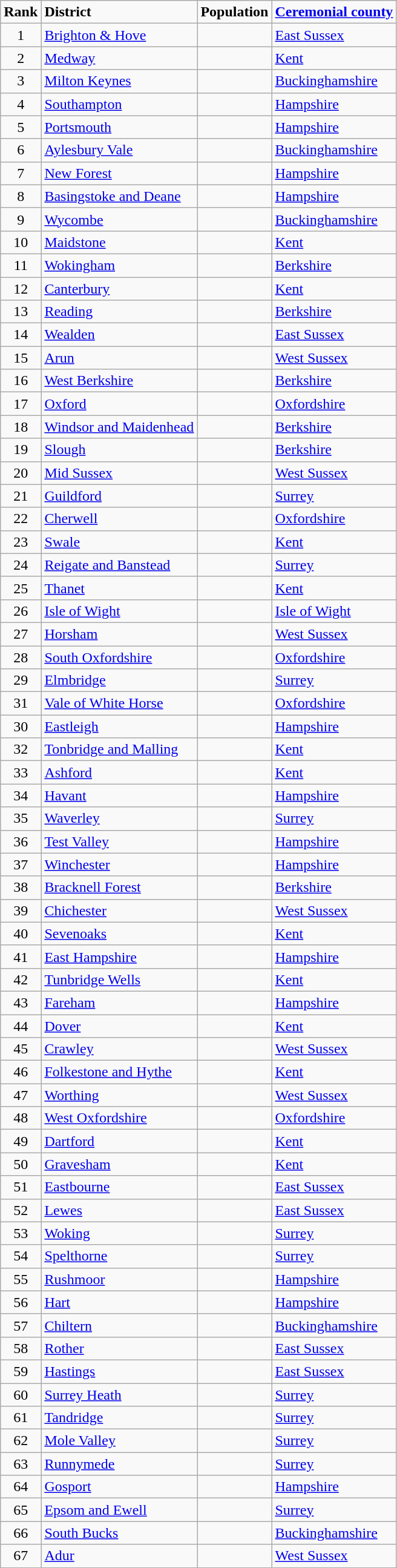<table class="wikitable">
<tr>
<td><strong>Rank</strong></td>
<td><strong>District</strong></td>
<td><strong>Population</strong></td>
<td><strong><a href='#'>Ceremonial county</a></strong></td>
</tr>
<tr>
<td align="center">1</td>
<td><a href='#'>Brighton & Hove</a></td>
<td align="center"></td>
<td><a href='#'>East Sussex</a></td>
</tr>
<tr>
<td align="center">2</td>
<td><a href='#'>Medway</a></td>
<td align="center"></td>
<td><a href='#'>Kent</a></td>
</tr>
<tr>
<td align="center">3</td>
<td><a href='#'>Milton Keynes</a></td>
<td align="center"></td>
<td><a href='#'>Buckinghamshire</a></td>
</tr>
<tr>
<td align="center">4</td>
<td><a href='#'>Southampton</a></td>
<td align="center"></td>
<td><a href='#'>Hampshire</a></td>
</tr>
<tr>
<td align="center">5</td>
<td><a href='#'>Portsmouth</a></td>
<td align="center"></td>
<td><a href='#'>Hampshire</a></td>
</tr>
<tr>
<td align="center">6</td>
<td><a href='#'>Aylesbury Vale</a></td>
<td align="center"></td>
<td><a href='#'>Buckinghamshire</a></td>
</tr>
<tr>
<td align="center">7</td>
<td><a href='#'>New Forest</a></td>
<td align="center"></td>
<td><a href='#'>Hampshire</a></td>
</tr>
<tr>
<td align="center">8</td>
<td><a href='#'>Basingstoke and Deane</a></td>
<td align="center"></td>
<td><a href='#'>Hampshire</a></td>
</tr>
<tr>
<td align="center">9</td>
<td><a href='#'>Wycombe</a></td>
<td align="center"></td>
<td><a href='#'>Buckinghamshire</a></td>
</tr>
<tr>
<td align="center">10</td>
<td><a href='#'>Maidstone</a></td>
<td align="center"></td>
<td><a href='#'>Kent</a></td>
</tr>
<tr>
<td align="center">11</td>
<td><a href='#'>Wokingham</a></td>
<td align="center"></td>
<td><a href='#'>Berkshire</a></td>
</tr>
<tr>
<td align="center">12</td>
<td><a href='#'>Canterbury</a></td>
<td align="center"></td>
<td><a href='#'>Kent</a></td>
</tr>
<tr>
<td align="center">13</td>
<td><a href='#'>Reading</a></td>
<td align="center"></td>
<td><a href='#'>Berkshire</a></td>
</tr>
<tr>
<td align="center">14</td>
<td><a href='#'>Wealden</a></td>
<td align="center"></td>
<td><a href='#'>East Sussex</a></td>
</tr>
<tr>
<td align="center">15</td>
<td><a href='#'>Arun</a></td>
<td align="center"></td>
<td><a href='#'>West Sussex</a></td>
</tr>
<tr>
<td align="center">16</td>
<td><a href='#'>West Berkshire</a></td>
<td align="center"></td>
<td><a href='#'>Berkshire</a></td>
</tr>
<tr>
<td align="center">17</td>
<td><a href='#'>Oxford</a></td>
<td align="center"></td>
<td><a href='#'>Oxfordshire</a></td>
</tr>
<tr>
<td align="center">18</td>
<td><a href='#'>Windsor and Maidenhead</a></td>
<td align="center"></td>
<td><a href='#'>Berkshire</a></td>
</tr>
<tr>
<td align="center">19</td>
<td><a href='#'>Slough</a></td>
<td align="center"></td>
<td><a href='#'>Berkshire</a></td>
</tr>
<tr>
<td align="center">20</td>
<td><a href='#'>Mid Sussex</a></td>
<td align="center"></td>
<td><a href='#'>West Sussex</a></td>
</tr>
<tr>
<td align="center">21</td>
<td><a href='#'>Guildford</a></td>
<td align="center"></td>
<td><a href='#'>Surrey</a></td>
</tr>
<tr>
<td align="center">22</td>
<td><a href='#'>Cherwell</a></td>
<td align="center"></td>
<td><a href='#'>Oxfordshire</a></td>
</tr>
<tr>
<td align="center">23</td>
<td><a href='#'>Swale</a></td>
<td align="center"></td>
<td><a href='#'>Kent</a></td>
</tr>
<tr>
<td align="center">24</td>
<td><a href='#'>Reigate and Banstead</a></td>
<td align="center"></td>
<td><a href='#'>Surrey</a></td>
</tr>
<tr>
<td align="center">25</td>
<td><a href='#'>Thanet</a></td>
<td align="center"></td>
<td><a href='#'>Kent</a></td>
</tr>
<tr>
<td align="center">26</td>
<td><a href='#'>Isle of Wight</a></td>
<td align="center"></td>
<td><a href='#'>Isle of Wight</a></td>
</tr>
<tr>
<td align="center">27</td>
<td><a href='#'>Horsham</a></td>
<td align="center"></td>
<td><a href='#'>West Sussex</a></td>
</tr>
<tr>
<td align="center">28</td>
<td><a href='#'>South Oxfordshire</a></td>
<td align="center"></td>
<td><a href='#'>Oxfordshire</a></td>
</tr>
<tr>
<td align="center">29</td>
<td><a href='#'>Elmbridge</a></td>
<td align="center"></td>
<td><a href='#'>Surrey</a></td>
</tr>
<tr>
<td align="center">31</td>
<td><a href='#'>Vale of White Horse</a></td>
<td align="center"></td>
<td><a href='#'>Oxfordshire</a></td>
</tr>
<tr>
<td align="center">30</td>
<td><a href='#'>Eastleigh</a></td>
<td align="center"></td>
<td><a href='#'>Hampshire</a></td>
</tr>
<tr>
<td align="center">32</td>
<td><a href='#'>Tonbridge and Malling</a></td>
<td align="center"></td>
<td><a href='#'>Kent</a></td>
</tr>
<tr>
<td align="center">33</td>
<td><a href='#'>Ashford</a></td>
<td align="center"></td>
<td><a href='#'>Kent</a></td>
</tr>
<tr>
<td align="center">34</td>
<td><a href='#'>Havant</a></td>
<td align="center"></td>
<td><a href='#'>Hampshire</a></td>
</tr>
<tr>
<td align="center">35</td>
<td><a href='#'>Waverley</a></td>
<td align="center"></td>
<td><a href='#'>Surrey</a></td>
</tr>
<tr>
<td align="center">36</td>
<td><a href='#'>Test Valley</a></td>
<td align="center"></td>
<td><a href='#'>Hampshire</a></td>
</tr>
<tr>
<td align="center">37</td>
<td><a href='#'>Winchester</a></td>
<td align="center"></td>
<td><a href='#'>Hampshire</a></td>
</tr>
<tr>
<td align="center">38</td>
<td><a href='#'>Bracknell Forest</a></td>
<td align="center"></td>
<td><a href='#'>Berkshire</a></td>
</tr>
<tr>
<td align="center">39</td>
<td><a href='#'>Chichester</a></td>
<td align="center"></td>
<td><a href='#'>West Sussex</a></td>
</tr>
<tr>
<td align="center">40</td>
<td><a href='#'>Sevenoaks</a></td>
<td align="center"></td>
<td><a href='#'>Kent</a></td>
</tr>
<tr>
<td align="center">41</td>
<td><a href='#'>East Hampshire</a></td>
<td align="center"></td>
<td><a href='#'>Hampshire</a></td>
</tr>
<tr>
<td align="center">42</td>
<td><a href='#'>Tunbridge Wells</a></td>
<td align="center"></td>
<td><a href='#'>Kent</a></td>
</tr>
<tr>
<td align="center">43</td>
<td><a href='#'>Fareham</a></td>
<td align="center"></td>
<td><a href='#'>Hampshire</a></td>
</tr>
<tr>
<td align="center">44</td>
<td><a href='#'>Dover</a></td>
<td align="center"></td>
<td><a href='#'>Kent</a></td>
</tr>
<tr>
<td align="center">45</td>
<td><a href='#'>Crawley</a></td>
<td align="center"></td>
<td><a href='#'>West Sussex</a></td>
</tr>
<tr>
<td align="center">46</td>
<td><a href='#'>Folkestone and Hythe</a></td>
<td align="center"></td>
<td><a href='#'>Kent</a></td>
</tr>
<tr>
<td align="center">47</td>
<td><a href='#'>Worthing</a></td>
<td align="center"></td>
<td><a href='#'>West Sussex</a></td>
</tr>
<tr>
<td align="center">48</td>
<td><a href='#'>West Oxfordshire</a></td>
<td align="center"></td>
<td><a href='#'>Oxfordshire</a></td>
</tr>
<tr>
<td align="center">49</td>
<td><a href='#'>Dartford</a></td>
<td align="center"></td>
<td><a href='#'>Kent</a></td>
</tr>
<tr>
<td align="center">50</td>
<td><a href='#'>Gravesham</a></td>
<td align="center"></td>
<td><a href='#'>Kent</a></td>
</tr>
<tr>
<td align="center">51</td>
<td><a href='#'>Eastbourne</a></td>
<td align="center"></td>
<td><a href='#'>East Sussex</a></td>
</tr>
<tr>
<td align="center">52</td>
<td><a href='#'>Lewes</a></td>
<td align="center"></td>
<td><a href='#'>East Sussex</a></td>
</tr>
<tr>
<td align="center">53</td>
<td><a href='#'>Woking</a></td>
<td align="center"></td>
<td><a href='#'>Surrey</a></td>
</tr>
<tr>
<td align="center">54</td>
<td><a href='#'>Spelthorne</a></td>
<td align="center"></td>
<td><a href='#'>Surrey</a></td>
</tr>
<tr>
<td align="center">55</td>
<td><a href='#'>Rushmoor</a></td>
<td align="center"></td>
<td><a href='#'>Hampshire</a></td>
</tr>
<tr>
<td align="center">56</td>
<td><a href='#'>Hart</a></td>
<td align="center"></td>
<td><a href='#'>Hampshire</a></td>
</tr>
<tr>
<td align="center">57</td>
<td><a href='#'>Chiltern</a></td>
<td align="center"></td>
<td><a href='#'>Buckinghamshire</a></td>
</tr>
<tr>
<td align="center">58</td>
<td><a href='#'>Rother</a></td>
<td align="center"></td>
<td><a href='#'>East Sussex</a></td>
</tr>
<tr>
<td align="center">59</td>
<td><a href='#'>Hastings</a></td>
<td align="center"></td>
<td><a href='#'>East Sussex</a></td>
</tr>
<tr>
<td align="center">60</td>
<td><a href='#'>Surrey Heath</a></td>
<td align="center"></td>
<td><a href='#'>Surrey</a></td>
</tr>
<tr>
<td align="center">61</td>
<td><a href='#'>Tandridge</a></td>
<td align="center"></td>
<td><a href='#'>Surrey</a></td>
</tr>
<tr>
<td align="center">62</td>
<td><a href='#'>Mole Valley</a></td>
<td align="center"></td>
<td><a href='#'>Surrey</a></td>
</tr>
<tr>
<td align="center">63</td>
<td><a href='#'>Runnymede</a></td>
<td align="center"></td>
<td><a href='#'>Surrey</a></td>
</tr>
<tr>
<td align="center">64</td>
<td><a href='#'>Gosport</a></td>
<td align="center"></td>
<td><a href='#'>Hampshire</a></td>
</tr>
<tr>
<td align="center">65</td>
<td><a href='#'>Epsom and Ewell</a></td>
<td align="center"></td>
<td><a href='#'>Surrey</a></td>
</tr>
<tr>
<td align="center">66</td>
<td><a href='#'>South Bucks</a></td>
<td align="center"></td>
<td><a href='#'>Buckinghamshire</a></td>
</tr>
<tr>
<td align="center">67</td>
<td><a href='#'>Adur</a></td>
<td align="center"></td>
<td><a href='#'>West Sussex</a></td>
</tr>
</table>
